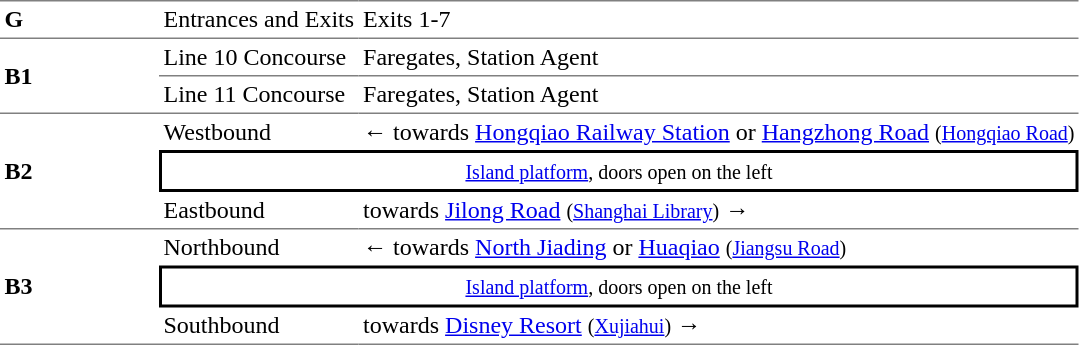<table cellspacing=0 cellpadding=3>
<tr>
<td style="border-top:solid 1px gray;border-bottom:solid 1px gray;" width=100><strong>G</strong></td>
<td style="border-top:solid 1px gray;border-bottom:solid 1px gray;">Entrances and Exits</td>
<td style="border-top:solid 1px gray;border-bottom:solid 1px gray;">Exits 1-7</td>
</tr>
<tr>
<td style="border-bottom:solid 1px gray;" rowspan=2><strong>B1</strong></td>
<td style="border-bottom:solid 1px gray;">Line 10 Concourse</td>
<td style="border-bottom:solid 1px gray;">Faregates, Station Agent</td>
</tr>
<tr>
<td style="border-bottom:solid 1px gray;">Line 11 Concourse</td>
<td style="border-bottom:solid 1px gray;">Faregates, Station Agent</td>
</tr>
<tr>
<td style="border-bottom:solid 1px gray;" rowspan=3><strong>B2</strong></td>
<td>Westbound</td>
<td>←  towards <a href='#'>Hongqiao Railway Station</a> or <a href='#'>Hangzhong Road</a> <small>(<a href='#'>Hongqiao Road</a>)</small></td>
</tr>
<tr>
<td style="border-right:solid 2px black;border-left:solid 2px black;border-top:solid 2px black;border-bottom:solid 2px black;text-align:center;" colspan=2><small><a href='#'>Island platform</a>, doors open on the left</small></td>
</tr>
<tr>
<td style="border-bottom:solid 1px gray;">Eastbound</td>
<td style="border-bottom:solid 1px gray;">  towards <a href='#'>Jilong Road</a> <small>(<a href='#'>Shanghai Library</a>)</small> →</td>
</tr>
<tr>
<td style="border-bottom:solid 1px gray;" rowspan=3><strong>B3</strong></td>
<td>Northbound</td>
<td>←  towards <a href='#'>North Jiading</a> or <a href='#'>Huaqiao</a> <small>(<a href='#'>Jiangsu Road</a>)</small></td>
</tr>
<tr>
<td style="border-right:solid 2px black;border-left:solid 2px black;border-top:solid 2px black;border-bottom:solid 2px black;text-align:center;" colspan=2><small><a href='#'>Island platform</a>, doors open on the left</small></td>
</tr>
<tr>
<td style="border-bottom:solid 1px gray;">Southbound</td>
<td style="border-bottom:solid 1px gray;">  towards <a href='#'>Disney Resort</a> <small>(<a href='#'>Xujiahui</a>)</small> →</td>
</tr>
</table>
